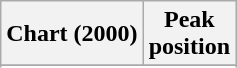<table class="wikitable sortable">
<tr>
<th align="left">Chart (2000)</th>
<th align="center">Peak<br>position</th>
</tr>
<tr>
</tr>
<tr>
</tr>
<tr>
</tr>
<tr>
</tr>
<tr>
</tr>
</table>
